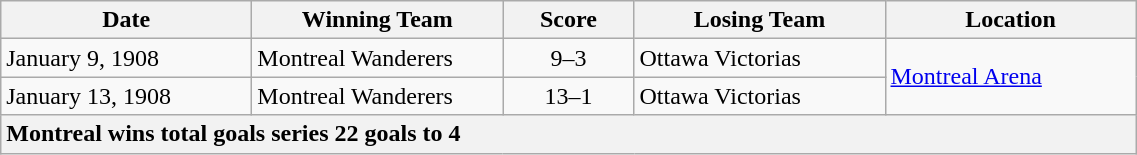<table class="wikitable">
<tr>
<th style="width:10em">Date</th>
<th style="width:10em">Winning Team</th>
<th style="width:5em">Score</th>
<th style="width:10em">Losing Team</th>
<th style="width:10em">Location</th>
</tr>
<tr>
<td>January 9, 1908</td>
<td>Montreal Wanderers</td>
<td style="text-align:center">9–3</td>
<td>Ottawa Victorias</td>
<td rowspan="2"><a href='#'>Montreal Arena</a></td>
</tr>
<tr>
<td>January 13, 1908</td>
<td>Montreal Wanderers</td>
<td style="text-align:center">13–1</td>
<td>Ottawa Victorias</td>
</tr>
<tr>
<th colspan="5" style="text-align:left;">Montreal wins total goals series 22 goals to 4</th>
</tr>
</table>
